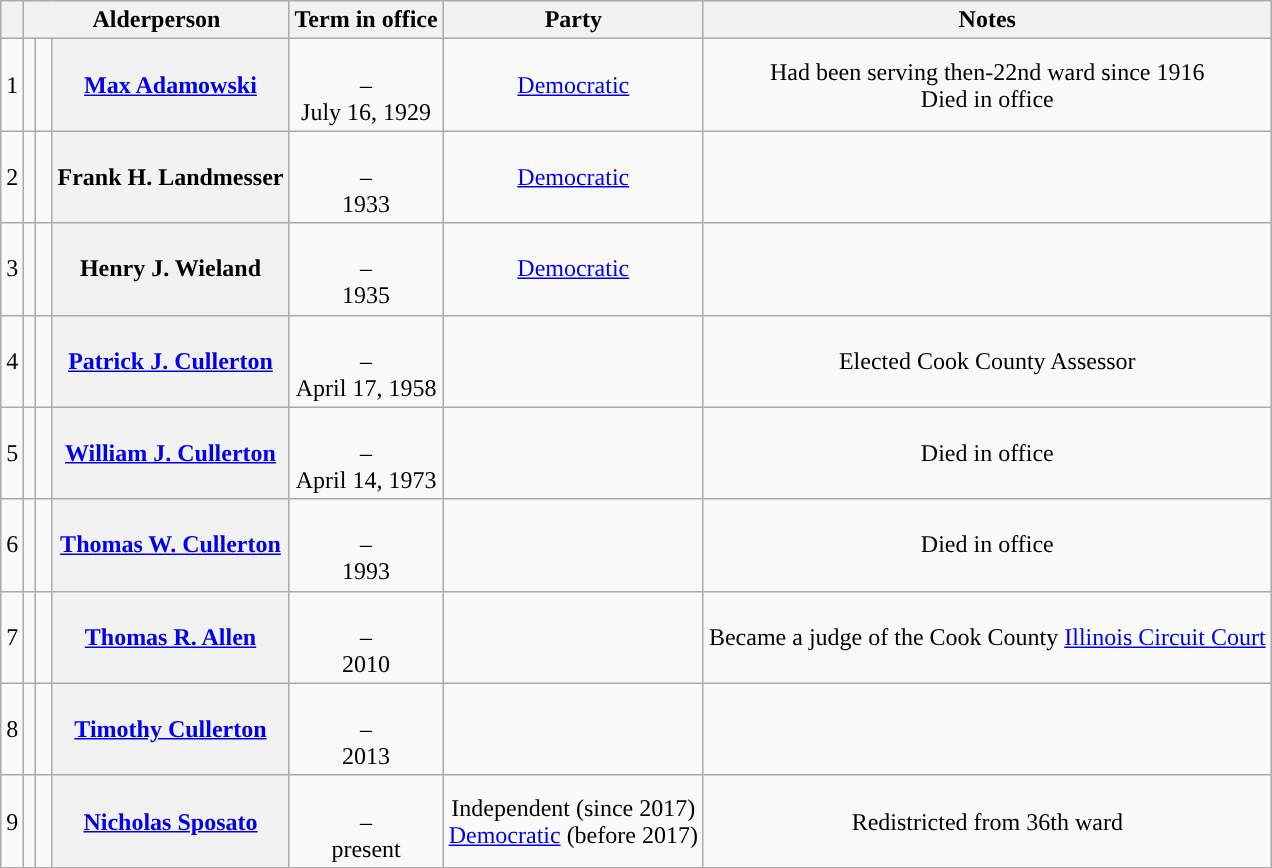<table class="wikitable sortable" style="text-align:center;">
<tr>
<th scope="col"></th>
<th scope="col" colspan="3">Alderperson</th>
<th scope="col">Term in office</th>
<th scope="col">Party</th>
<th scope="col">Notes</th>
</tr>
<tr style="height:2em;">
<td>1</td>
<td></td>
<td> </td>
<th scope="row"><a href='#'>Max Adamowski</a></th>
<td><br>–<br>July 16, 1929</td>
<td><a href='#'>Democratic</a></td>
<td>Had been serving then-22nd ward since 1916<br>Died in office</td>
</tr>
<tr style="height:2em;">
<td>2</td>
<td></td>
<td> </td>
<th scope="row">Frank H. Landmesser</th>
<td><br>–<br>1933</td>
<td><a href='#'>Democratic</a></td>
<td></td>
</tr>
<tr style="height:2em;">
<td>3</td>
<td></td>
<td> </td>
<th scope="row">Henry J. Wieland</th>
<td><br>–<br>1935</td>
<td><a href='#'>Democratic</a></td>
<td></td>
</tr>
<tr style="height:2em;">
<td>4</td>
<td></td>
<td></td>
<th scope="row"><a href='#'>Patrick J. Cullerton</a></th>
<td><br>–<br>April 17, 1958</td>
<td></td>
<td>Elected Cook County Assessor</td>
</tr>
<tr style="height:2em;">
<td>5</td>
<td></td>
<td></td>
<th scope="row"><a href='#'>William J. Cullerton</a></th>
<td><br>–<br>April 14, 1973</td>
<td></td>
<td>Died in office</td>
</tr>
<tr style="height:2em;">
<td>6</td>
<td></td>
<td></td>
<th scope="row"><a href='#'>Thomas W. Cullerton</a></th>
<td><br>–<br>1993</td>
<td></td>
<td>Died in office</td>
</tr>
<tr style="height:2em;">
<td>7</td>
<td></td>
<td></td>
<th scope="row"><a href='#'>Thomas R. Allen</a></th>
<td><br>–<br>2010</td>
<td></td>
<td>Became a judge of the Cook County <a href='#'>Illinois Circuit Court</a></td>
</tr>
<tr style="height:2em;">
<td>8</td>
<td></td>
<td></td>
<th scope="row"><a href='#'>Timothy Cullerton</a></th>
<td><br>–<br>2013</td>
<td></td>
<td></td>
</tr>
<tr style="height:2em;">
<td>9</td>
<td></td>
<td></td>
<th scope="row"><a href='#'>Nicholas Sposato</a></th>
<td><br>–<br>present</td>
<td>Independent (since 2017) <br> <a href='#'>Democratic</a> (before 2017)</td>
<td>Redistricted from 36th ward</td>
</tr>
</table>
